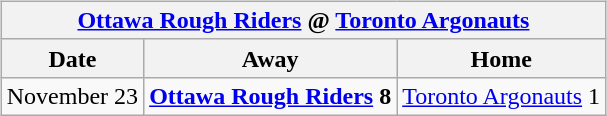<table cellspacing="10">
<tr>
<td valign="top"><br><table class="wikitable">
<tr>
<th colspan="4"><a href='#'>Ottawa Rough Riders</a> @ <a href='#'>Toronto Argonauts</a></th>
</tr>
<tr>
<th>Date</th>
<th>Away</th>
<th>Home</th>
</tr>
<tr>
<td>November 23</td>
<td><strong><a href='#'>Ottawa Rough Riders</a> 8</strong></td>
<td><a href='#'>Toronto Argonauts</a> 1</td>
</tr>
</table>
</td>
</tr>
</table>
